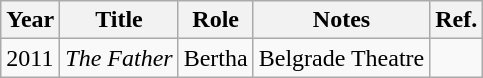<table class="wikitable">
<tr>
<th>Year</th>
<th>Title</th>
<th>Role</th>
<th>Notes</th>
<th>Ref.</th>
</tr>
<tr>
<td>2011</td>
<td><em>The Father</em></td>
<td>Bertha</td>
<td>Belgrade Theatre</td>
<td></td>
</tr>
</table>
